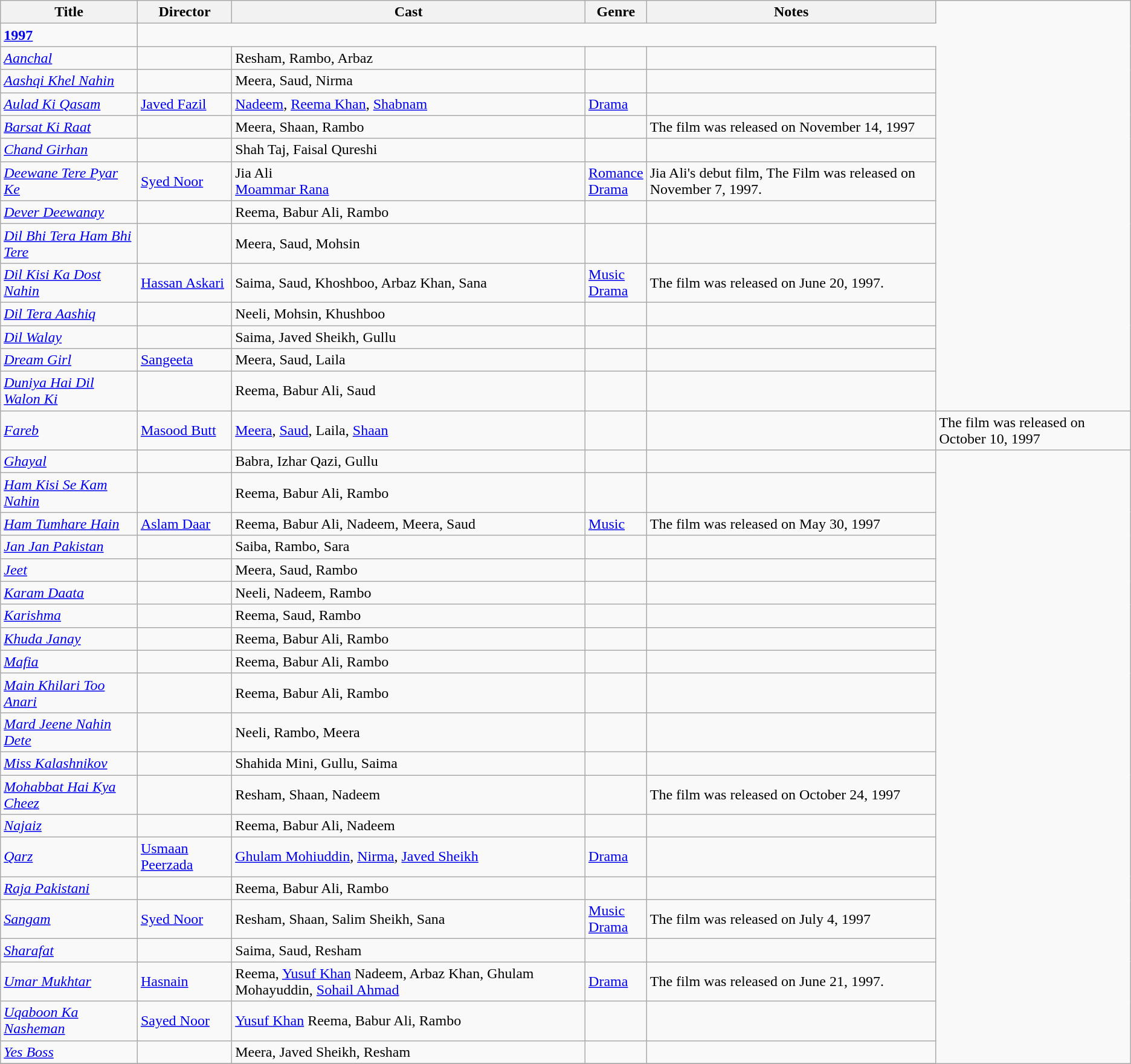<table class="wikitable">
<tr>
<th>Title</th>
<th>Director</th>
<th>Cast</th>
<th>Genre</th>
<th>Notes</th>
</tr>
<tr>
<td><strong><a href='#'>1997</a></strong></td>
</tr>
<tr>
<td><em><a href='#'>Aanchal</a></em></td>
<td></td>
<td>Resham, Rambo, Arbaz</td>
<td></td>
<td></td>
</tr>
<tr>
<td><em><a href='#'>Aashqi Khel Nahin</a></em></td>
<td></td>
<td>Meera, Saud, Nirma</td>
<td></td>
<td></td>
</tr>
<tr>
<td><em><a href='#'>Aulad Ki Qasam</a></em></td>
<td><a href='#'>Javed Fazil</a></td>
<td><a href='#'>Nadeem</a>, <a href='#'>Reema Khan</a>, <a href='#'>Shabnam</a></td>
<td><a href='#'>Drama</a></td>
<td></td>
</tr>
<tr>
<td><em><a href='#'>Barsat Ki Raat</a></em></td>
<td></td>
<td>Meera, Shaan, Rambo</td>
<td></td>
<td>The film was released on November 14, 1997</td>
</tr>
<tr>
<td><em><a href='#'>Chand Girhan</a></em></td>
<td></td>
<td>Shah Taj, Faisal Qureshi</td>
<td></td>
<td></td>
</tr>
<tr>
<td><em><a href='#'>Deewane Tere Pyar Ke</a></em></td>
<td><a href='#'>Syed Noor</a></td>
<td>Jia Ali<br><a href='#'>Moammar Rana</a></td>
<td><a href='#'>Romance</a><br><a href='#'>Drama</a></td>
<td>Jia Ali's debut film, The Film was released on November 7, 1997.</td>
</tr>
<tr>
<td><em><a href='#'>Dever Deewanay</a></em></td>
<td></td>
<td>Reema, Babur Ali, Rambo</td>
<td></td>
<td></td>
</tr>
<tr>
<td><em><a href='#'>Dil Bhi Tera Ham Bhi Tere</a></em></td>
<td></td>
<td>Meera, Saud, Mohsin</td>
<td></td>
<td></td>
</tr>
<tr>
<td><em><a href='#'>Dil Kisi Ka Dost Nahin</a></em></td>
<td><a href='#'>Hassan Askari</a></td>
<td>Saima, Saud, Khoshboo, Arbaz Khan, Sana</td>
<td><a href='#'>Music</a><br><a href='#'>Drama</a></td>
<td>The film was released on June 20, 1997.</td>
</tr>
<tr>
<td><em><a href='#'>Dil Tera Aashiq</a></em></td>
<td></td>
<td>Neeli, Mohsin, Khushboo</td>
<td></td>
<td></td>
</tr>
<tr>
<td><em><a href='#'>Dil Walay</a></em></td>
<td></td>
<td>Saima, Javed Sheikh, Gullu</td>
<td></td>
<td></td>
</tr>
<tr>
<td><em><a href='#'>Dream Girl</a></em></td>
<td><a href='#'>Sangeeta</a></td>
<td>Meera, Saud, Laila</td>
<td></td>
<td></td>
</tr>
<tr>
<td><em><a href='#'>Duniya Hai Dil Walon Ki</a></em></td>
<td></td>
<td>Reema, Babur Ali, Saud</td>
<td></td>
<td></td>
</tr>
<tr>
<td><em><a href='#'>Fareb</a></em></td>
<td><a href='#'>Masood Butt</a></td>
<td><a href='#'>Meera</a>, <a href='#'>Saud</a>, Laila, <a href='#'>Shaan</a></td>
<td></td>
<td></td>
<td>The film was released on October 10, 1997</td>
</tr>
<tr>
<td><em><a href='#'>Ghayal</a></em></td>
<td></td>
<td>Babra, Izhar Qazi, Gullu</td>
<td></td>
<td></td>
</tr>
<tr>
<td><em><a href='#'>Ham Kisi Se Kam Nahin</a></em></td>
<td></td>
<td>Reema, Babur Ali, Rambo</td>
<td></td>
<td></td>
</tr>
<tr>
<td><em><a href='#'>Ham Tumhare Hain</a></em></td>
<td><a href='#'>Aslam Daar</a></td>
<td>Reema, Babur Ali, Nadeem, Meera, Saud</td>
<td><a href='#'>Music</a></td>
<td>The film was released on May 30, 1997</td>
</tr>
<tr>
<td><em><a href='#'>Jan Jan Pakistan</a></em></td>
<td></td>
<td>Saiba, Rambo, Sara</td>
<td></td>
<td></td>
</tr>
<tr>
<td><em><a href='#'>Jeet</a></em></td>
<td></td>
<td>Meera, Saud, Rambo</td>
<td></td>
<td></td>
</tr>
<tr>
<td><em><a href='#'>Karam Daata</a></em></td>
<td></td>
<td>Neeli, Nadeem, Rambo</td>
<td></td>
<td></td>
</tr>
<tr>
<td><em><a href='#'>Karishma</a></em></td>
<td></td>
<td>Reema, Saud, Rambo</td>
<td></td>
<td></td>
</tr>
<tr>
<td><em><a href='#'>Khuda Janay</a></em></td>
<td></td>
<td>Reema, Babur Ali, Rambo</td>
<td></td>
<td></td>
</tr>
<tr>
<td><em><a href='#'>Mafia</a></em></td>
<td></td>
<td>Reema, Babur Ali, Rambo</td>
<td></td>
<td></td>
</tr>
<tr>
<td><em><a href='#'>Main Khilari Too Anari</a></em></td>
<td></td>
<td>Reema, Babur Ali, Rambo</td>
<td></td>
<td></td>
</tr>
<tr>
<td><em><a href='#'>Mard Jeene Nahin Dete</a></em></td>
<td></td>
<td>Neeli, Rambo, Meera</td>
<td></td>
<td></td>
</tr>
<tr>
<td><em><a href='#'>Miss Kalashnikov</a></em></td>
<td></td>
<td>Shahida Mini, Gullu, Saima</td>
<td></td>
<td></td>
</tr>
<tr>
<td><em><a href='#'>Mohabbat Hai Kya Cheez</a></em></td>
<td></td>
<td>Resham, Shaan, Nadeem</td>
<td></td>
<td>The film was released on October 24, 1997</td>
</tr>
<tr>
<td><em><a href='#'>Najaiz</a></em></td>
<td></td>
<td>Reema, Babur Ali, Nadeem</td>
<td></td>
<td></td>
</tr>
<tr>
<td><em><a href='#'>Qarz</a></em></td>
<td><a href='#'>Usmaan Peerzada</a></td>
<td><a href='#'>Ghulam Mohiuddin</a>, <a href='#'>Nirma</a>, <a href='#'>Javed Sheikh</a></td>
<td><a href='#'>Drama</a></td>
<td></td>
</tr>
<tr>
<td><em><a href='#'>Raja Pakistani</a></em></td>
<td></td>
<td>Reema, Babur Ali, Rambo</td>
<td></td>
<td></td>
</tr>
<tr>
<td><em><a href='#'>Sangam</a></em></td>
<td><a href='#'>Syed Noor</a></td>
<td>Resham, Shaan, Salim Sheikh, Sana</td>
<td><a href='#'>Music</a><br><a href='#'>Drama</a></td>
<td>The film was released on July 4, 1997</td>
</tr>
<tr>
<td><em><a href='#'>Sharafat</a></em></td>
<td></td>
<td>Saima, Saud, Resham</td>
<td></td>
<td></td>
</tr>
<tr>
<td><em><a href='#'>Umar Mukhtar</a></em></td>
<td><a href='#'>Hasnain</a></td>
<td>Reema, <a href='#'>Yusuf Khan</a>  Nadeem, Arbaz Khan, Ghulam Mohayuddin, <a href='#'>Sohail Ahmad</a></td>
<td><a href='#'>Drama</a></td>
<td>The film was released on June 21, 1997.</td>
</tr>
<tr>
<td><em><a href='#'>Uqaboon Ka Nasheman</a></em></td>
<td><a href='#'>Sayed Noor</a></td>
<td><a href='#'>Yusuf Khan</a> Reema, Babur Ali, Rambo</td>
<td></td>
<td></td>
</tr>
<tr>
<td><em><a href='#'>Yes Boss</a></em></td>
<td></td>
<td>Meera, Javed Sheikh, Resham</td>
<td></td>
<td></td>
</tr>
<tr>
</tr>
</table>
